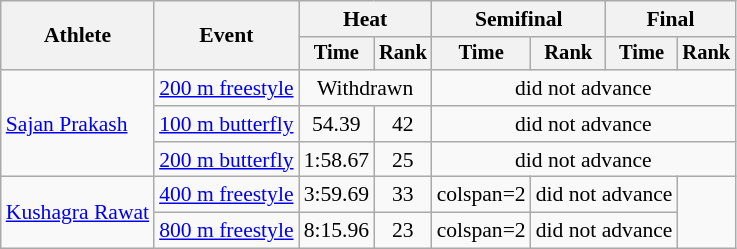<table class="wikitable" style="text-align:center; font-size:90%">
<tr>
<th rowspan="2">Athlete</th>
<th rowspan="2">Event</th>
<th colspan="2">Heat</th>
<th colspan="2">Semifinal</th>
<th colspan="2">Final</th>
</tr>
<tr style="font-size:95%">
<th>Time</th>
<th>Rank</th>
<th>Time</th>
<th>Rank</th>
<th>Time</th>
<th>Rank</th>
</tr>
<tr>
<td rowspan=3 align=left><a href='#'>Sajan Prakash</a></td>
<td align=left><a href='#'>200 m freestyle</a></td>
<td colspan=2>Withdrawn</td>
<td colspan=4>did not advance</td>
</tr>
<tr>
<td align=left><a href='#'>100 m butterfly</a></td>
<td>54.39</td>
<td>42</td>
<td colspan=4>did not advance</td>
</tr>
<tr>
<td align=left><a href='#'>200 m butterfly</a></td>
<td>1:58.67</td>
<td>25</td>
<td colspan=4>did not advance</td>
</tr>
<tr>
<td rowspan=2 align=left><a href='#'>Kushagra Rawat</a></td>
<td align=left><a href='#'>400 m freestyle</a></td>
<td>3:59.69</td>
<td>33</td>
<td>colspan=2 </td>
<td colspan=2>did not advance</td>
</tr>
<tr>
<td align=left><a href='#'>800 m freestyle</a></td>
<td>8:15.96</td>
<td>23</td>
<td>colspan=2 </td>
<td colspan=2>did not advance</td>
</tr>
</table>
